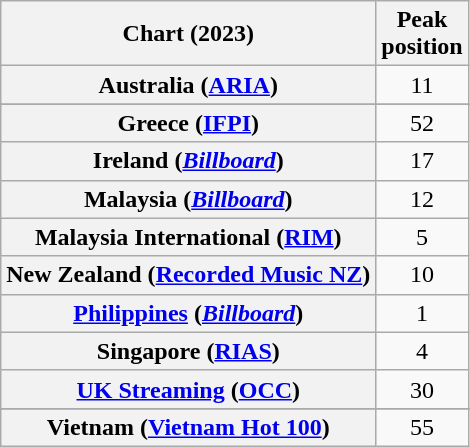<table class="wikitable sortable plainrowheaders" style="text-align:center">
<tr>
<th scope="col">Chart (2023)</th>
<th scope="col">Peak<br>position</th>
</tr>
<tr>
<th scope="row">Australia (<a href='#'>ARIA</a>)</th>
<td>11</td>
</tr>
<tr>
</tr>
<tr>
</tr>
<tr>
<th scope="row">Greece (<a href='#'>IFPI</a>)</th>
<td>52</td>
</tr>
<tr>
<th scope="row">Ireland (<em><a href='#'>Billboard</a></em>)</th>
<td>17</td>
</tr>
<tr>
<th scope="row">Malaysia (<em><a href='#'>Billboard</a></em>)</th>
<td>12</td>
</tr>
<tr>
<th scope="row">Malaysia International (<a href='#'>RIM</a>)</th>
<td>5</td>
</tr>
<tr>
<th scope="row">New Zealand (<a href='#'>Recorded Music NZ</a>)</th>
<td>10</td>
</tr>
<tr>
<th scope="row"><a href='#'>Philippines</a> (<em><a href='#'>Billboard</a></em>)</th>
<td>1</td>
</tr>
<tr>
<th scope="row">Singapore (<a href='#'>RIAS</a>)</th>
<td>4</td>
</tr>
<tr>
<th scope="row"><a href='#'>UK Streaming</a> (<a href='#'>OCC</a>)</th>
<td>30</td>
</tr>
<tr>
</tr>
<tr>
</tr>
<tr>
<th scope="row">Vietnam (<a href='#'>Vietnam Hot 100</a>)</th>
<td>55</td>
</tr>
</table>
